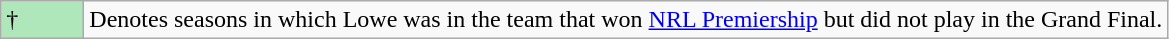<table class="wikitable">
<tr>
<td style="background:#afe6ba; width:3em;">†</td>
<td>Denotes seasons in which Lowe was in the team that won <a href='#'>NRL Premiership</a> but did not play in the Grand Final.</td>
</tr>
</table>
